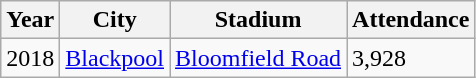<table class="wikitable" style="text-align: left;">
<tr>
<th>Year</th>
<th>City</th>
<th>Stadium</th>
<th>Attendance</th>
</tr>
<tr>
<td>2018</td>
<td align=left> <a href='#'>Blackpool</a></td>
<td><a href='#'>Bloomfield Road</a></td>
<td>3,928</td>
</tr>
</table>
